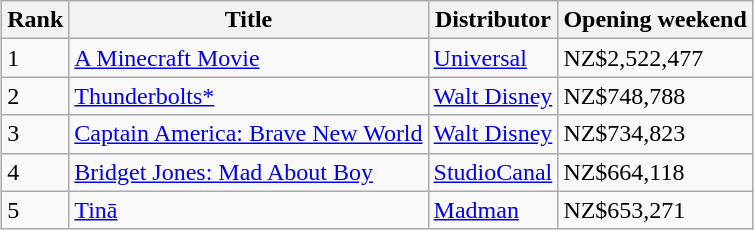<table class="wikitable sortable" style="margin:auto; margin:auto;">
<tr>
<th>Rank</th>
<th>Title</th>
<th>Distributor</th>
<th>Opening weekend</th>
</tr>
<tr>
<td>1</td>
<td><a href='#'>A Minecraft Movie</a></td>
<td><a href='#'>Universal</a></td>
<td>NZ$2,522,477</td>
</tr>
<tr>
<td>2</td>
<td><a href='#'>Thunderbolts*</a></td>
<td><a href='#'>Walt Disney</a></td>
<td>NZ$748,788</td>
</tr>
<tr>
<td>3</td>
<td><a href='#'>Captain America: Brave New World</a></td>
<td><a href='#'>Walt Disney</a></td>
<td>NZ$734,823</td>
</tr>
<tr>
<td>4</td>
<td><a href='#'>Bridget Jones: Mad About Boy</a></td>
<td><a href='#'>StudioCanal</a></td>
<td>NZ$664,118</td>
</tr>
<tr>
<td>5</td>
<td><a href='#'>Tinā</a></td>
<td><a href='#'>Madman</a></td>
<td>NZ$653,271</td>
</tr>
</table>
